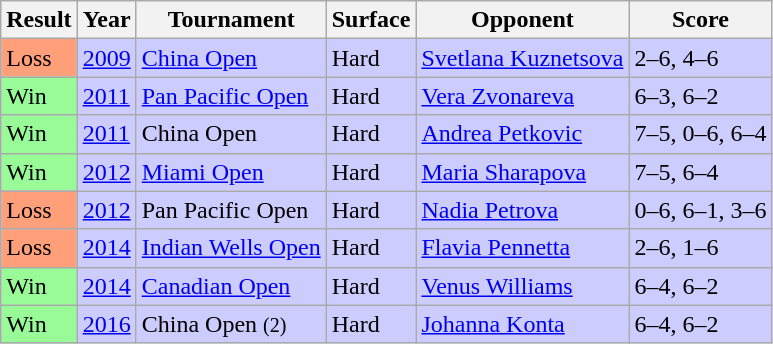<table class="sortable wikitable">
<tr>
<th>Result</th>
<th>Year</th>
<th>Tournament</th>
<th>Surface</th>
<th>Opponent</th>
<th>Score</th>
</tr>
<tr style="background:#ccf;">
<td bgcolor=FFA07A>Loss</td>
<td><a href='#'>2009</a></td>
<td><a href='#'>China Open</a></td>
<td>Hard</td>
<td> <a href='#'>Svetlana Kuznetsova</a></td>
<td>2–6, 4–6</td>
</tr>
<tr style="background:#ccf;">
<td bgcolor=98FB98>Win</td>
<td><a href='#'>2011</a></td>
<td><a href='#'>Pan Pacific Open</a></td>
<td>Hard</td>
<td> <a href='#'>Vera Zvonareva</a></td>
<td>6–3, 6–2</td>
</tr>
<tr style="background:#ccf;">
<td bgcolor=98FB98>Win</td>
<td><a href='#'>2011</a></td>
<td>China Open</td>
<td>Hard</td>
<td> <a href='#'>Andrea Petkovic</a></td>
<td>7–5, 0–6, 6–4</td>
</tr>
<tr style="background:#ccf;">
<td bgcolor=98FB98>Win</td>
<td><a href='#'>2012</a></td>
<td><a href='#'>Miami Open</a></td>
<td>Hard</td>
<td> <a href='#'>Maria Sharapova</a></td>
<td>7–5, 6–4</td>
</tr>
<tr style="background:#ccf;">
<td bgcolor=FFA07A>Loss</td>
<td><a href='#'>2012</a></td>
<td>Pan Pacific Open</td>
<td>Hard</td>
<td> <a href='#'>Nadia Petrova</a></td>
<td>0–6, 6–1, 3–6</td>
</tr>
<tr style="background:#ccf;">
<td bgcolor=ffa07a>Loss</td>
<td><a href='#'>2014</a></td>
<td><a href='#'>Indian Wells Open</a></td>
<td>Hard</td>
<td> <a href='#'>Flavia Pennetta</a></td>
<td>2–6, 1–6</td>
</tr>
<tr style="background:#ccf;">
<td bgcolor=98FB98>Win</td>
<td><a href='#'>2014</a></td>
<td><a href='#'>Canadian Open</a></td>
<td>Hard</td>
<td> <a href='#'>Venus Williams</a></td>
<td>6–4, 6–2</td>
</tr>
<tr style="background:#ccf;">
<td bgcolor=98FB98>Win</td>
<td><a href='#'>2016</a></td>
<td>China Open <small>(2)</small></td>
<td>Hard</td>
<td> <a href='#'>Johanna Konta</a></td>
<td>6–4, 6–2</td>
</tr>
</table>
